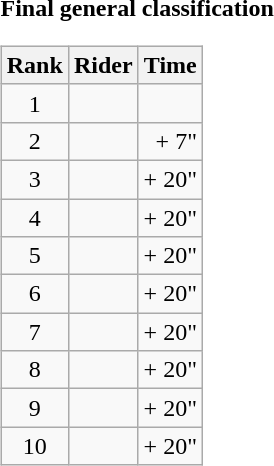<table>
<tr>
<td><strong>Final general classification</strong><br><table class="wikitable">
<tr>
<th scope="col">Rank</th>
<th scope="col">Rider</th>
<th scope="col">Time</th>
</tr>
<tr>
<td style="text-align:center;">1</td>
<td></td>
<td style="text-align:right;"></td>
</tr>
<tr>
<td style="text-align:center;">2</td>
<td></td>
<td style="text-align:right;">+ 7"</td>
</tr>
<tr>
<td style="text-align:center;">3</td>
<td></td>
<td style="text-align:right;">+ 20"</td>
</tr>
<tr>
<td style="text-align:center;">4</td>
<td></td>
<td style="text-align:right;">+ 20"</td>
</tr>
<tr>
<td style="text-align:center;">5</td>
<td></td>
<td style="text-align:right;">+ 20"</td>
</tr>
<tr>
<td style="text-align:center;">6</td>
<td></td>
<td style="text-align:right;">+ 20"</td>
</tr>
<tr>
<td style="text-align:center;">7</td>
<td></td>
<td style="text-align:right;">+ 20"</td>
</tr>
<tr>
<td style="text-align:center;">8</td>
<td></td>
<td style="text-align:right;">+ 20"</td>
</tr>
<tr>
<td style="text-align:center;">9</td>
<td></td>
<td style="text-align:right;">+ 20"</td>
</tr>
<tr>
<td style="text-align:center;">10</td>
<td></td>
<td style="text-align:right;">+ 20"</td>
</tr>
</table>
</td>
</tr>
</table>
